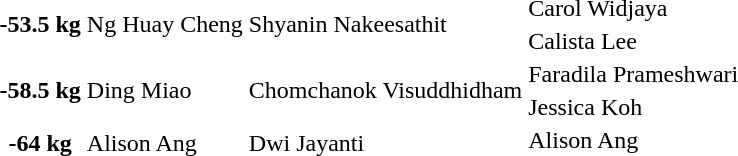<table>
<tr>
<th scope=row rowspan=2>-53.5 kg</th>
<td rowspan=2> Ng Huay Cheng</td>
<td rowspan=2> Shyanin Nakeesathit</td>
<td> Carol Widjaya</td>
</tr>
<tr>
<td> Calista Lee</td>
</tr>
<tr>
<th scope=row rowspan=2>-58.5 kg</th>
<td rowspan=2> Ding Miao</td>
<td rowspan=2> Chomchanok Visuddhidham</td>
<td> Faradila Prameshwari</td>
</tr>
<tr>
<td> Jessica Koh</td>
</tr>
<tr>
<th scope=row rowspan=2>-64 kg</th>
<td rowspan=2> Alison Ang</td>
<td rowspan=2> Dwi Jayanti</td>
<td> Alison Ang</td>
</tr>
<tr>
<td></td>
</tr>
<tr>
</tr>
<tr>
</tr>
</table>
